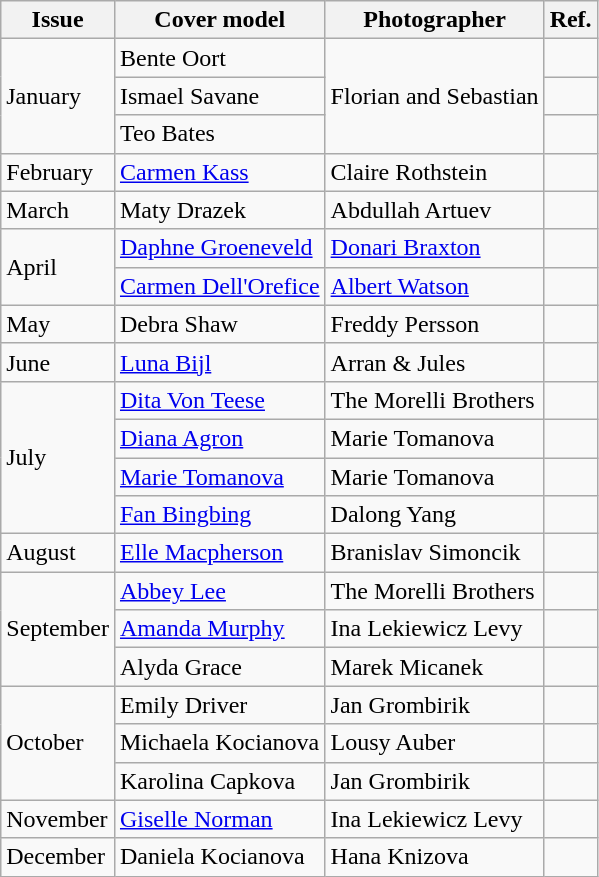<table class="sortable wikitable">
<tr>
<th>Issue</th>
<th>Cover model</th>
<th>Photographer</th>
<th>Ref.</th>
</tr>
<tr>
<td rowspan="3">January</td>
<td>Bente Oort</td>
<td rowspan="3">Florian and Sebastian</td>
<td></td>
</tr>
<tr>
<td>Ismael Savane</td>
<td></td>
</tr>
<tr>
<td>Teo Bates</td>
<td></td>
</tr>
<tr>
<td>February</td>
<td><a href='#'>Carmen Kass</a></td>
<td>Claire Rothstein</td>
<td></td>
</tr>
<tr>
<td>March</td>
<td>Maty Drazek</td>
<td>Abdullah Artuev</td>
<td></td>
</tr>
<tr>
<td rowspan="2">April</td>
<td><a href='#'>Daphne Groeneveld</a></td>
<td><a href='#'>Donari Braxton</a></td>
<td></td>
</tr>
<tr>
<td><a href='#'>Carmen Dell'Orefice</a></td>
<td><a href='#'>Albert Watson</a></td>
<td></td>
</tr>
<tr>
<td>May</td>
<td>Debra Shaw</td>
<td>Freddy Persson</td>
<td></td>
</tr>
<tr>
<td>June</td>
<td><a href='#'>Luna Bijl</a></td>
<td>Arran & Jules</td>
<td></td>
</tr>
<tr>
<td rowspan="4">July</td>
<td><a href='#'>Dita Von Teese</a></td>
<td>The Morelli Brothers</td>
<td></td>
</tr>
<tr>
<td><a href='#'>Diana Agron</a></td>
<td>Marie Tomanova</td>
<td></td>
</tr>
<tr>
<td><a href='#'>Marie Tomanova</a></td>
<td>Marie Tomanova</td>
<td></td>
</tr>
<tr>
<td><a href='#'>Fan Bingbing</a></td>
<td>Dalong Yang</td>
<td></td>
</tr>
<tr>
<td>August</td>
<td><a href='#'>Elle Macpherson</a></td>
<td>Branislav Simoncik</td>
<td></td>
</tr>
<tr>
<td rowspan="3">September</td>
<td><a href='#'>Abbey Lee</a></td>
<td>The Morelli Brothers</td>
<td></td>
</tr>
<tr>
<td><a href='#'>Amanda Murphy</a></td>
<td>Ina Lekiewicz Levy</td>
<td></td>
</tr>
<tr>
<td>Alyda Grace</td>
<td>Marek Micanek</td>
<td></td>
</tr>
<tr>
<td rowspan="3">October</td>
<td>Emily Driver</td>
<td>Jan Grombirik</td>
<td></td>
</tr>
<tr>
<td>Michaela Kocianova</td>
<td>Lousy Auber</td>
<td></td>
</tr>
<tr>
<td>Karolina Capkova</td>
<td>Jan Grombirik</td>
<td></td>
</tr>
<tr>
<td>November</td>
<td><a href='#'>Giselle Norman</a></td>
<td>Ina Lekiewicz Levy</td>
<td></td>
</tr>
<tr>
<td>December</td>
<td>Daniela Kocianova</td>
<td>Hana Knizova</td>
<td></td>
</tr>
</table>
